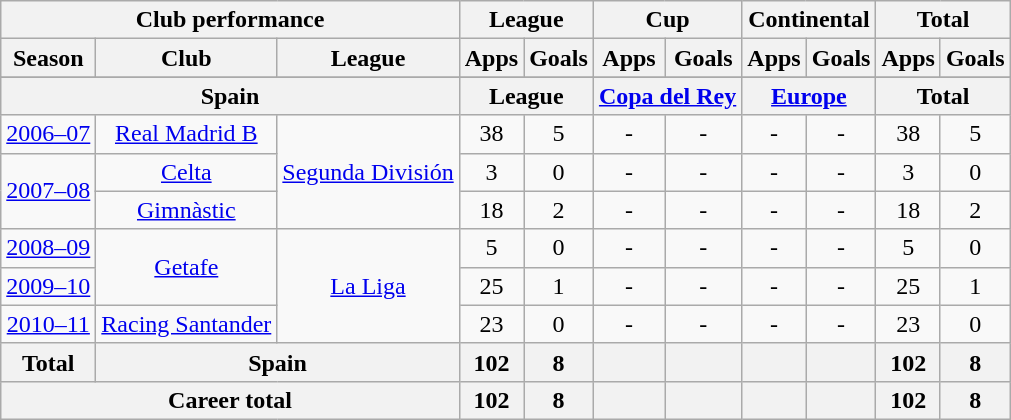<table class="wikitable" style="text-align:center">
<tr>
<th colspan=3>Club performance</th>
<th colspan=2>League</th>
<th colspan=2>Cup</th>
<th colspan=2>Continental</th>
<th colspan=2>Total</th>
</tr>
<tr>
<th>Season</th>
<th>Club</th>
<th>League</th>
<th>Apps</th>
<th>Goals</th>
<th>Apps</th>
<th>Goals</th>
<th>Apps</th>
<th>Goals</th>
<th>Apps</th>
<th>Goals</th>
</tr>
<tr>
</tr>
<tr>
<th colspan=3>Spain</th>
<th colspan=2>League</th>
<th colspan=2><a href='#'>Copa del Rey</a></th>
<th colspan=2><a href='#'>Europe</a></th>
<th colspan=2>Total</th>
</tr>
<tr>
<td><a href='#'>2006–07</a></td>
<td><a href='#'>Real Madrid B</a></td>
<td rowspan=3><a href='#'>Segunda División</a></td>
<td>38</td>
<td>5</td>
<td>-</td>
<td>-</td>
<td>-</td>
<td>-</td>
<td>38</td>
<td>5</td>
</tr>
<tr>
<td rowspan=2><a href='#'>2007–08</a></td>
<td><a href='#'>Celta</a></td>
<td>3</td>
<td>0</td>
<td>-</td>
<td>-</td>
<td>-</td>
<td>-</td>
<td>3</td>
<td>0</td>
</tr>
<tr>
<td><a href='#'>Gimnàstic</a></td>
<td>18</td>
<td>2</td>
<td>-</td>
<td>-</td>
<td>-</td>
<td>-</td>
<td>18</td>
<td>2</td>
</tr>
<tr>
<td><a href='#'>2008–09</a></td>
<td rowspan=2><a href='#'>Getafe</a></td>
<td rowspan=3><a href='#'>La Liga</a></td>
<td>5</td>
<td>0</td>
<td>-</td>
<td>-</td>
<td>-</td>
<td>-</td>
<td>5</td>
<td>0</td>
</tr>
<tr>
<td><a href='#'>2009–10</a></td>
<td>25</td>
<td>1</td>
<td>-</td>
<td>-</td>
<td>-</td>
<td>-</td>
<td>25</td>
<td>1</td>
</tr>
<tr>
<td><a href='#'>2010–11</a></td>
<td><a href='#'>Racing Santander</a></td>
<td>23</td>
<td>0</td>
<td>-</td>
<td>-</td>
<td>-</td>
<td>-</td>
<td>23</td>
<td>0</td>
</tr>
<tr>
<th rowspan=1>Total</th>
<th colspan=2>Spain</th>
<th>102</th>
<th>8</th>
<th></th>
<th></th>
<th></th>
<th></th>
<th>102</th>
<th>8</th>
</tr>
<tr>
<th colspan=3>Career total</th>
<th>102</th>
<th>8</th>
<th></th>
<th></th>
<th></th>
<th></th>
<th>102</th>
<th>8</th>
</tr>
</table>
